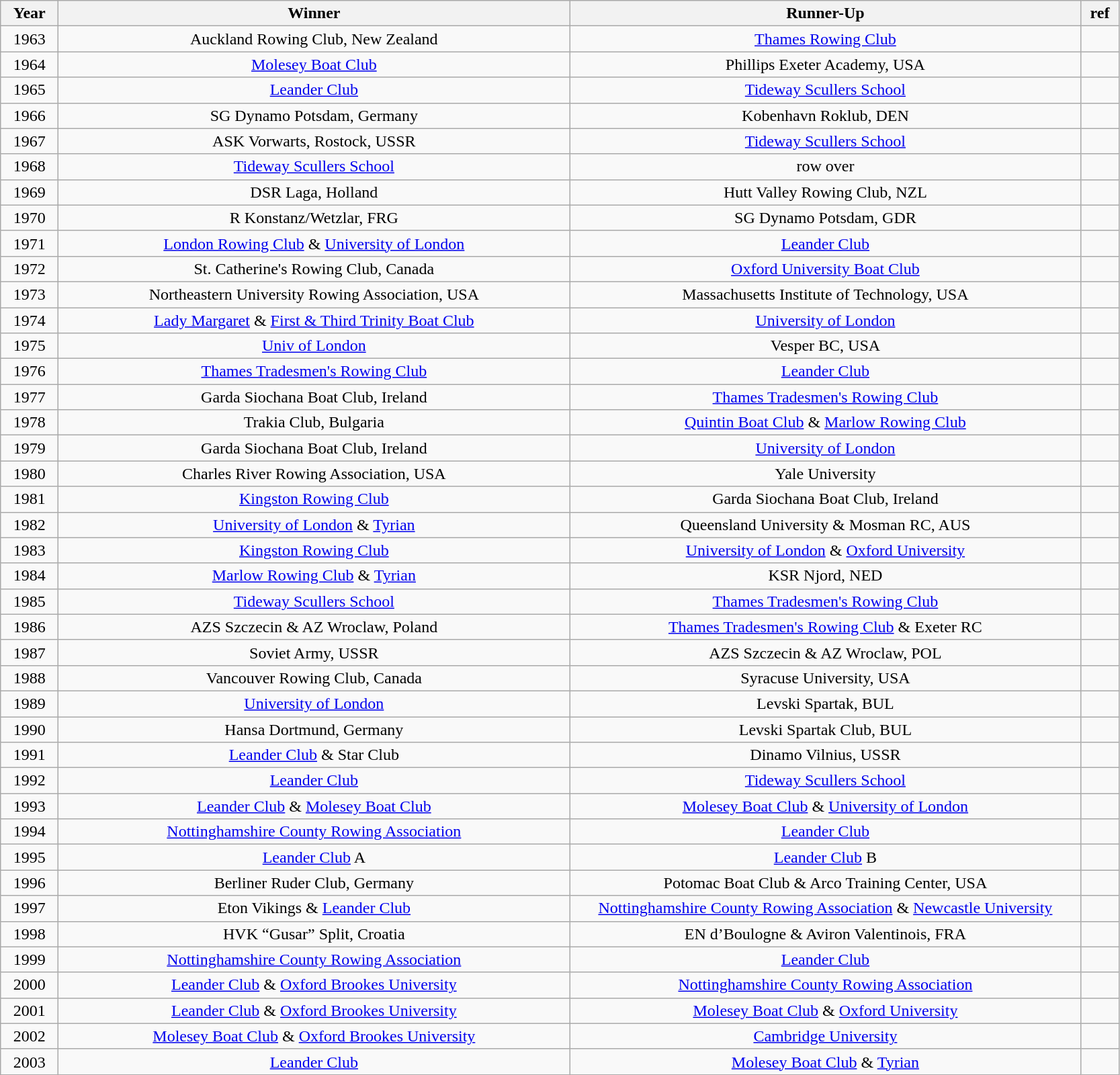<table class="wikitable" style="text-align:center">
<tr>
<th width=50>Year</th>
<th width=500>Winner</th>
<th width=500>Runner-Up</th>
<th width=30>ref</th>
</tr>
<tr>
<td>1963</td>
<td>Auckland Rowing Club, New Zealand</td>
<td><a href='#'>Thames Rowing Club</a></td>
<td></td>
</tr>
<tr>
<td>1964</td>
<td><a href='#'>Molesey Boat Club</a></td>
<td>Phillips Exeter Academy, USA</td>
<td></td>
</tr>
<tr>
<td>1965</td>
<td><a href='#'>Leander Club</a></td>
<td><a href='#'>Tideway Scullers School</a></td>
<td></td>
</tr>
<tr>
<td>1966</td>
<td>SG Dynamo Potsdam, Germany</td>
<td>Kobenhavn Roklub, DEN</td>
<td></td>
</tr>
<tr>
<td>1967</td>
<td>ASK Vorwarts, Rostock, USSR</td>
<td><a href='#'>Tideway Scullers School</a></td>
<td></td>
</tr>
<tr>
<td>1968</td>
<td><a href='#'>Tideway Scullers School</a></td>
<td>row over</td>
<td></td>
</tr>
<tr>
<td>1969</td>
<td>DSR Laga, Holland</td>
<td>Hutt Valley Rowing Club, NZL</td>
<td></td>
</tr>
<tr>
<td>1970</td>
<td>R Konstanz/Wetzlar, FRG</td>
<td>SG Dynamo Potsdam, GDR</td>
<td></td>
</tr>
<tr>
<td>1971</td>
<td><a href='#'>London Rowing Club</a> & <a href='#'>University of London</a></td>
<td><a href='#'>Leander Club</a></td>
<td></td>
</tr>
<tr>
<td>1972</td>
<td>St. Catherine's Rowing Club, Canada</td>
<td><a href='#'>Oxford University Boat Club</a></td>
<td></td>
</tr>
<tr>
<td>1973</td>
<td>Northeastern University Rowing Association, USA</td>
<td>Massachusetts Institute of Technology, USA</td>
<td></td>
</tr>
<tr>
<td>1974</td>
<td><a href='#'>Lady Margaret</a> & <a href='#'>First & Third Trinity Boat Club</a></td>
<td><a href='#'>University of London</a></td>
<td></td>
</tr>
<tr>
<td>1975</td>
<td><a href='#'>Univ of London</a></td>
<td>Vesper BC, USA</td>
<td></td>
</tr>
<tr>
<td>1976</td>
<td><a href='#'>Thames Tradesmen's Rowing Club</a></td>
<td><a href='#'>Leander Club</a></td>
<td></td>
</tr>
<tr>
<td>1977</td>
<td>Garda Siochana Boat Club, Ireland</td>
<td><a href='#'>Thames Tradesmen's Rowing Club</a></td>
<td></td>
</tr>
<tr>
<td>1978</td>
<td>Trakia Club, Bulgaria</td>
<td><a href='#'>Quintin Boat Club</a> & <a href='#'>Marlow Rowing Club</a></td>
<td></td>
</tr>
<tr>
<td>1979</td>
<td>Garda Siochana Boat Club, Ireland</td>
<td><a href='#'>University of London</a></td>
<td></td>
</tr>
<tr>
<td>1980</td>
<td>Charles River Rowing Association, USA</td>
<td>Yale University</td>
<td></td>
</tr>
<tr>
<td>1981</td>
<td><a href='#'>Kingston Rowing Club</a></td>
<td>Garda Siochana Boat Club, Ireland</td>
<td></td>
</tr>
<tr>
<td>1982</td>
<td><a href='#'>University of London</a> & <a href='#'>Tyrian</a></td>
<td>Queensland University & Mosman RC, AUS</td>
<td></td>
</tr>
<tr>
<td>1983</td>
<td><a href='#'>Kingston Rowing Club</a></td>
<td><a href='#'>University of London</a> & <a href='#'>Oxford University</a></td>
<td></td>
</tr>
<tr>
<td>1984</td>
<td><a href='#'>Marlow Rowing Club</a> & <a href='#'>Tyrian</a></td>
<td>KSR Njord, NED</td>
<td></td>
</tr>
<tr>
<td>1985</td>
<td><a href='#'>Tideway Scullers School</a></td>
<td><a href='#'>Thames Tradesmen's Rowing Club</a></td>
<td></td>
</tr>
<tr>
<td>1986</td>
<td>AZS Szczecin & AZ Wroclaw, Poland</td>
<td><a href='#'>Thames Tradesmen's Rowing Club</a> & Exeter RC</td>
<td></td>
</tr>
<tr>
<td>1987</td>
<td>Soviet Army, USSR</td>
<td>AZS Szczecin & AZ Wroclaw, POL</td>
<td></td>
</tr>
<tr>
<td>1988</td>
<td>Vancouver Rowing Club, Canada</td>
<td>Syracuse University, USA</td>
<td></td>
</tr>
<tr>
<td>1989</td>
<td><a href='#'>University of London</a></td>
<td>Levski Spartak, BUL</td>
<td></td>
</tr>
<tr>
<td>1990</td>
<td>Hansa Dortmund, Germany</td>
<td>Levski Spartak Club, BUL</td>
<td></td>
</tr>
<tr>
<td>1991</td>
<td><a href='#'>Leander Club</a> & Star Club</td>
<td>Dinamo Vilnius, USSR</td>
<td></td>
</tr>
<tr>
<td>1992</td>
<td><a href='#'>Leander Club</a></td>
<td><a href='#'>Tideway Scullers School</a></td>
<td></td>
</tr>
<tr>
<td>1993</td>
<td><a href='#'>Leander Club</a> & <a href='#'>Molesey Boat Club</a></td>
<td><a href='#'>Molesey Boat Club</a> & <a href='#'>University of London</a></td>
<td></td>
</tr>
<tr>
<td>1994</td>
<td><a href='#'>Nottinghamshire County Rowing Association</a></td>
<td><a href='#'>Leander Club</a></td>
<td></td>
</tr>
<tr>
<td>1995</td>
<td><a href='#'>Leander Club</a> A</td>
<td><a href='#'>Leander Club</a> B</td>
<td></td>
</tr>
<tr>
<td>1996</td>
<td>Berliner Ruder Club, Germany</td>
<td>Potomac Boat Club & Arco Training Center, USA</td>
<td></td>
</tr>
<tr>
<td>1997</td>
<td>Eton Vikings & <a href='#'>Leander Club</a></td>
<td><a href='#'>Nottinghamshire County Rowing Association</a> & <a href='#'>Newcastle University</a></td>
<td></td>
</tr>
<tr>
<td>1998</td>
<td>HVK “Gusar” Split, Croatia</td>
<td>EN d’Boulogne & Aviron Valentinois, FRA</td>
<td></td>
</tr>
<tr>
<td>1999</td>
<td><a href='#'>Nottinghamshire County Rowing Association</a></td>
<td><a href='#'>Leander Club</a></td>
<td></td>
</tr>
<tr>
<td>2000</td>
<td><a href='#'>Leander Club</a> & <a href='#'>Oxford Brookes University</a></td>
<td><a href='#'>Nottinghamshire County Rowing Association</a></td>
<td></td>
</tr>
<tr>
<td>2001</td>
<td><a href='#'>Leander Club</a> & <a href='#'>Oxford Brookes University</a></td>
<td><a href='#'>Molesey Boat Club</a> & <a href='#'>Oxford University</a></td>
<td></td>
</tr>
<tr>
<td>2002</td>
<td><a href='#'>Molesey Boat Club</a> & <a href='#'>Oxford Brookes University</a></td>
<td><a href='#'>Cambridge University</a></td>
<td></td>
</tr>
<tr>
<td>2003</td>
<td><a href='#'>Leander Club</a></td>
<td><a href='#'>Molesey Boat Club</a> & <a href='#'>Tyrian</a></td>
<td></td>
</tr>
</table>
